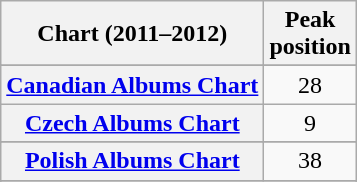<table class="wikitable sortable plainrowheaders" style="text-align:center">
<tr>
<th>Chart (2011–2012)</th>
<th>Peak<br>position</th>
</tr>
<tr>
</tr>
<tr>
</tr>
<tr>
</tr>
<tr>
<th scope="row"><a href='#'>Canadian Albums Chart</a></th>
<td>28</td>
</tr>
<tr>
<th scope="row"><a href='#'>Czech Albums Chart</a></th>
<td>9</td>
</tr>
<tr>
</tr>
<tr>
</tr>
<tr>
</tr>
<tr>
<th scope="row"><a href='#'>Polish Albums Chart</a></th>
<td>38</td>
</tr>
<tr>
</tr>
<tr>
</tr>
<tr>
</tr>
<tr>
</tr>
<tr>
</tr>
</table>
